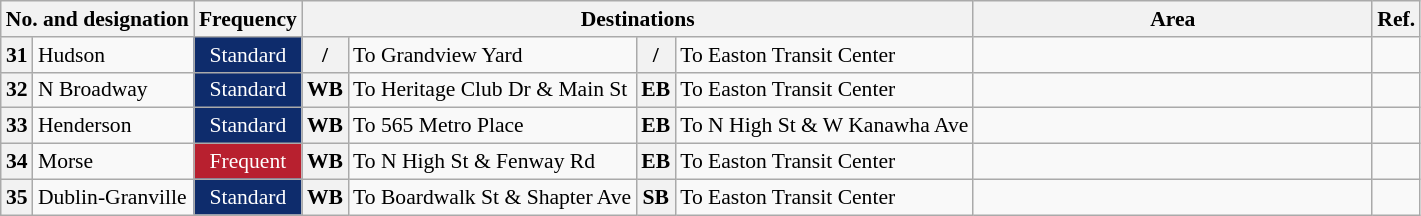<table class="wikitable sortable" style="font-size: 90%;"|>
<tr>
<th colspan=2>No. and designation</th>
<th>Frequency</th>
<th colspan=4 class=unsortable>Destinations</th>
<th class=unsortable>Area</th>
<th class=unsortable>Ref.</th>
</tr>
<tr>
<th style="text-align:center;">31</th>
<td>Hudson</td>
<td style="background:#0e2c6c; color:white; text-align:center;">Standard</td>
<th>/</th>
<td>To Grandview Yard</td>
<th>/</th>
<td>To Easton Transit Center</td>
<td style="width:18em;"></td>
<td></td>
</tr>
<tr>
<th style="text-align:center;">32</th>
<td>N Broadway</td>
<td style="background:#0e2c6c; color:white; text-align:center;">Standard</td>
<th>WB</th>
<td>To Heritage Club Dr & Main St</td>
<th>EB</th>
<td>To Easton Transit Center</td>
<td></td>
<td></td>
</tr>
<tr>
<th style="text-align:center;">33</th>
<td>Henderson</td>
<td style="background:#0e2c6c; color:white; text-align:center;">Standard</td>
<th>WB</th>
<td>To 565 Metro Place</td>
<th>EB</th>
<td>To N High St & W Kanawha Ave</td>
<td></td>
<td></td>
</tr>
<tr>
<th style="text-align:center;">34</th>
<td>Morse</td>
<td style="background:#b8202f; color:white; text-align:center;">Frequent</td>
<th>WB</th>
<td>To N High St & Fenway Rd</td>
<th>EB</th>
<td>To Easton Transit Center</td>
<td></td>
<td></td>
</tr>
<tr>
<th style="text-align:center;">35</th>
<td>Dublin-Granville</td>
<td style="background:#0e2c6c; color:white; text-align:center;">Standard</td>
<th>WB</th>
<td>To Boardwalk St & Shapter Ave</td>
<th>SB</th>
<td>To Easton Transit Center</td>
<td></td>
<td></td>
</tr>
</table>
